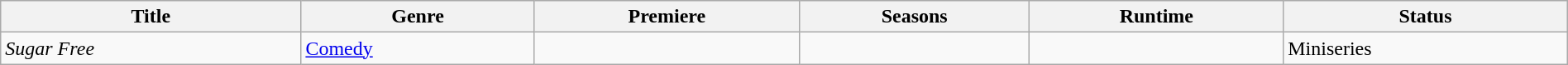<table class="wikitable sortable" style="width:100%;">
<tr>
<th>Title</th>
<th>Genre</th>
<th>Premiere</th>
<th>Seasons</th>
<th>Runtime</th>
<th>Status</th>
</tr>
<tr>
<td><em>Sugar Free</em></td>
<td><a href='#'>Comedy</a></td>
<td></td>
<td></td>
<td></td>
<td>Miniseries</td>
</tr>
</table>
